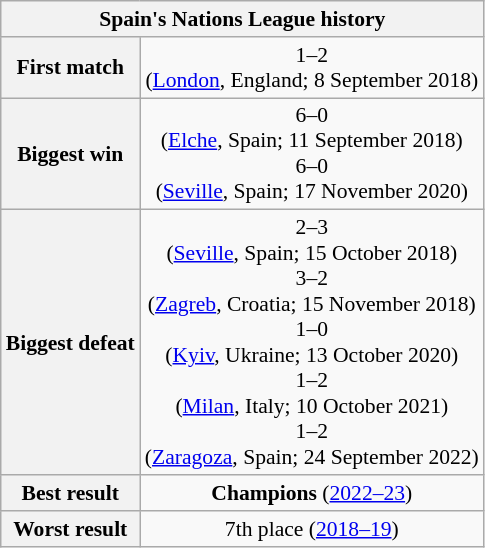<table class="wikitable collapsible collapsed" style="text-align: center;font-size:90%;">
<tr>
<th colspan=2>Spain's Nations League history</th>
</tr>
<tr>
<th>First match</th>
<td> 1–2 <br>(<a href='#'>London</a>, England; 8 September 2018)</td>
</tr>
<tr>
<th>Biggest win</th>
<td> 6–0 <br>(<a href='#'>Elche</a>, Spain; 11 September 2018)<br> 6–0 <br>(<a href='#'>Seville</a>, Spain; 17 November 2020)</td>
</tr>
<tr>
<th>Biggest defeat</th>
<td> 2–3 <br>(<a href='#'>Seville</a>, Spain; 15 October 2018)<br> 3–2 <br>(<a href='#'>Zagreb</a>, Croatia; 15 November 2018)<br> 1–0 <br>(<a href='#'>Kyiv</a>, Ukraine; 13 October 2020)<br> 1–2 <br>(<a href='#'>Milan</a>, Italy; 10 October 2021)<br> 1–2 <br>(<a href='#'>Zaragoza</a>, Spain; 24 September 2022)</td>
</tr>
<tr>
<th>Best result</th>
<td><strong>Champions</strong> (<a href='#'>2022–23</a>)</td>
</tr>
<tr>
<th>Worst result</th>
<td>7th place (<a href='#'>2018–19</a>)</td>
</tr>
</table>
